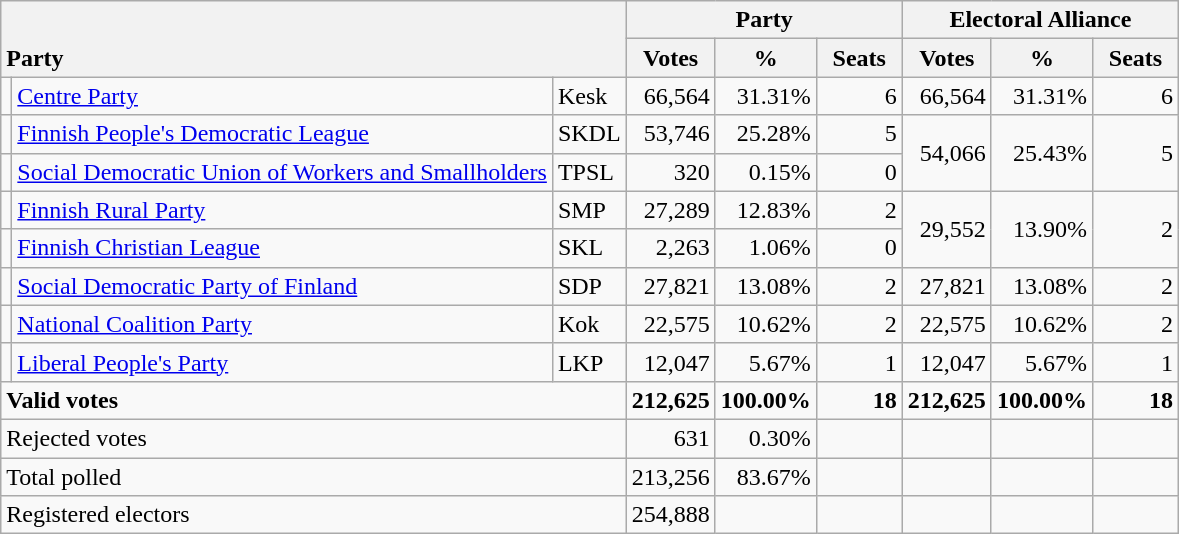<table class="wikitable" border="1" style="text-align:right;">
<tr>
<th style="text-align:left;" valign=bottom rowspan=2 colspan=3>Party</th>
<th colspan=3>Party</th>
<th colspan=3>Electoral Alliance</th>
</tr>
<tr>
<th align=center valign=bottom width="50">Votes</th>
<th align=center valign=bottom width="50">%</th>
<th align=center valign=bottom width="50">Seats</th>
<th align=center valign=bottom width="50">Votes</th>
<th align=center valign=bottom width="50">%</th>
<th align=center valign=bottom width="50">Seats</th>
</tr>
<tr>
<td></td>
<td align=left><a href='#'>Centre Party</a></td>
<td align=left>Kesk</td>
<td>66,564</td>
<td>31.31%</td>
<td>6</td>
<td>66,564</td>
<td>31.31%</td>
<td>6</td>
</tr>
<tr>
<td></td>
<td align=left><a href='#'>Finnish People's Democratic League</a></td>
<td align=left>SKDL</td>
<td>53,746</td>
<td>25.28%</td>
<td>5</td>
<td rowspan=2>54,066</td>
<td rowspan=2>25.43%</td>
<td rowspan=2>5</td>
</tr>
<tr>
<td></td>
<td align=left><a href='#'>Social Democratic Union of Workers and Smallholders</a></td>
<td align=left>TPSL</td>
<td>320</td>
<td>0.15%</td>
<td>0</td>
</tr>
<tr>
<td></td>
<td align=left><a href='#'>Finnish Rural Party</a></td>
<td align=left>SMP</td>
<td>27,289</td>
<td>12.83%</td>
<td>2</td>
<td rowspan=2>29,552</td>
<td rowspan=2>13.90%</td>
<td rowspan=2>2</td>
</tr>
<tr>
<td></td>
<td align=left><a href='#'>Finnish Christian League</a></td>
<td align=left>SKL</td>
<td>2,263</td>
<td>1.06%</td>
<td>0</td>
</tr>
<tr>
<td></td>
<td align=left style="white-space: nowrap;"><a href='#'>Social Democratic Party of Finland</a></td>
<td align=left>SDP</td>
<td>27,821</td>
<td>13.08%</td>
<td>2</td>
<td>27,821</td>
<td>13.08%</td>
<td>2</td>
</tr>
<tr>
<td></td>
<td align=left><a href='#'>National Coalition Party</a></td>
<td align=left>Kok</td>
<td>22,575</td>
<td>10.62%</td>
<td>2</td>
<td>22,575</td>
<td>10.62%</td>
<td>2</td>
</tr>
<tr>
<td></td>
<td align=left><a href='#'>Liberal People's Party</a></td>
<td align=left>LKP</td>
<td>12,047</td>
<td>5.67%</td>
<td>1</td>
<td>12,047</td>
<td>5.67%</td>
<td>1</td>
</tr>
<tr style="font-weight:bold">
<td align=left colspan=3>Valid votes</td>
<td>212,625</td>
<td>100.00%</td>
<td>18</td>
<td>212,625</td>
<td>100.00%</td>
<td>18</td>
</tr>
<tr>
<td align=left colspan=3>Rejected votes</td>
<td>631</td>
<td>0.30%</td>
<td></td>
<td></td>
<td></td>
<td></td>
</tr>
<tr>
<td align=left colspan=3>Total polled</td>
<td>213,256</td>
<td>83.67%</td>
<td></td>
<td></td>
<td></td>
<td></td>
</tr>
<tr>
<td align=left colspan=3>Registered electors</td>
<td>254,888</td>
<td></td>
<td></td>
<td></td>
<td></td>
<td></td>
</tr>
</table>
